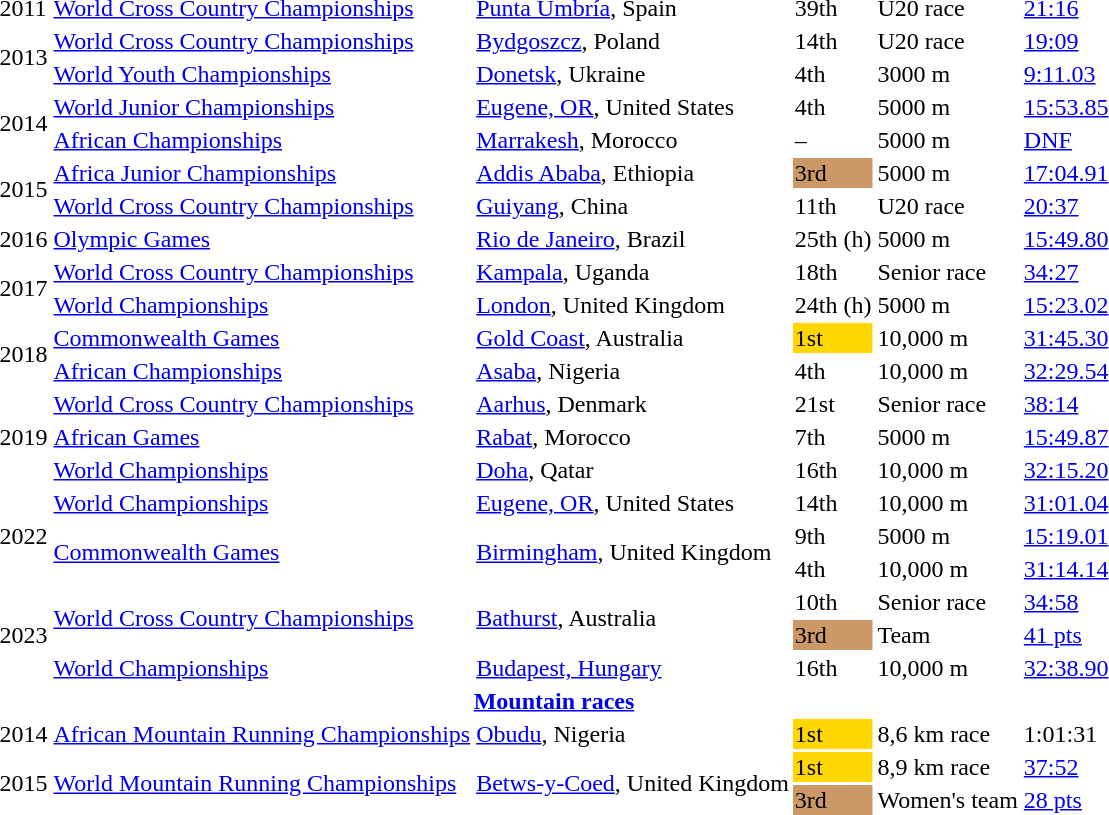<table>
<tr>
<td>2011</td>
<td><a href='#'>World Cross Country Championships</a></td>
<td><a href='#'>Punta Umbría</a>, Spain</td>
<td>39th</td>
<td>U20 race</td>
<td><a href='#'>21:16</a></td>
</tr>
<tr>
<td rowspan=2>2013</td>
<td><a href='#'>World Cross Country Championships</a></td>
<td><a href='#'>Bydgoszcz</a>, Poland</td>
<td>14th</td>
<td>U20 race</td>
<td><a href='#'>19:09</a></td>
</tr>
<tr>
<td><a href='#'>World Youth Championships</a></td>
<td><a href='#'>Donetsk</a>, Ukraine</td>
<td>4th</td>
<td>3000 m</td>
<td><a href='#'>9:11.03</a></td>
</tr>
<tr>
<td rowspan=2>2014</td>
<td><a href='#'>World Junior Championships</a></td>
<td><a href='#'>Eugene, OR</a>, United States</td>
<td>4th</td>
<td>5000 m</td>
<td><a href='#'>15:53.85</a> </td>
</tr>
<tr>
<td><a href='#'>African Championships</a></td>
<td><a href='#'>Marrakesh</a>, Morocco</td>
<td>–</td>
<td>5000 m</td>
<td><a href='#'>DNF</a></td>
</tr>
<tr>
<td rowspan=2>2015</td>
<td><a href='#'>Africa Junior Championships</a></td>
<td><a href='#'>Addis Ababa</a>, Ethiopia</td>
<td bgcolor=cc9966>3rd</td>
<td>5000 m</td>
<td><a href='#'>17:04.91</a></td>
</tr>
<tr>
<td><a href='#'>World Cross Country Championships</a></td>
<td><a href='#'>Guiyang</a>, China</td>
<td>11th</td>
<td>U20 race</td>
<td><a href='#'>20:37</a></td>
</tr>
<tr>
<td>2016</td>
<td><a href='#'>Olympic Games</a></td>
<td><a href='#'>Rio de Janeiro</a>, Brazil</td>
<td>25th (h)</td>
<td>5000 m</td>
<td><a href='#'>15:49.80</a></td>
</tr>
<tr>
<td rowspan=2>2017</td>
<td><a href='#'>World Cross Country Championships</a></td>
<td><a href='#'>Kampala</a>, Uganda</td>
<td>18th</td>
<td>Senior race</td>
<td><a href='#'>34:27</a></td>
</tr>
<tr>
<td><a href='#'>World Championships</a></td>
<td><a href='#'>London</a>, United Kingdom</td>
<td>24th (h)</td>
<td>5000 m</td>
<td><a href='#'>15:23.02</a></td>
</tr>
<tr>
<td rowspan=2>2018</td>
<td><a href='#'>Commonwealth Games</a></td>
<td><a href='#'>Gold Coast</a>, Australia</td>
<td bgcolor=gold>1st</td>
<td>10,000 m</td>
<td><a href='#'>31:45.30</a></td>
</tr>
<tr>
<td><a href='#'>African Championships</a></td>
<td><a href='#'>Asaba</a>, Nigeria</td>
<td>4th</td>
<td>10,000 m</td>
<td><a href='#'>32:29.54</a></td>
</tr>
<tr>
<td rowspan=3>2019</td>
<td><a href='#'>World Cross Country Championships</a></td>
<td><a href='#'>Aarhus</a>, Denmark</td>
<td>21st</td>
<td>Senior race</td>
<td><a href='#'>38:14</a></td>
</tr>
<tr>
<td><a href='#'>African Games</a></td>
<td><a href='#'>Rabat</a>, Morocco</td>
<td>7th</td>
<td>5000 m</td>
<td><a href='#'>15:49.87</a></td>
</tr>
<tr>
<td><a href='#'>World Championships</a></td>
<td><a href='#'>Doha</a>, Qatar</td>
<td>16th</td>
<td>10,000 m</td>
<td><a href='#'>32:15.20</a></td>
</tr>
<tr>
<td rowspan=3>2022</td>
<td><a href='#'>World Championships</a></td>
<td><a href='#'>Eugene, OR</a>, United States</td>
<td>14th</td>
<td>10,000 m</td>
<td><a href='#'>31:01.04</a> </td>
</tr>
<tr>
<td rowspan=2><a href='#'>Commonwealth Games</a></td>
<td rowspan=2><a href='#'>Birmingham</a>, United Kingdom</td>
<td>9th</td>
<td>5000 m</td>
<td><a href='#'>15:19.01</a> </td>
</tr>
<tr>
<td>4th</td>
<td>10,000 m</td>
<td><a href='#'>31:14.14</a></td>
</tr>
<tr>
<td rowspan=3>2023</td>
<td rowspan=2><a href='#'>World Cross Country Championships</a></td>
<td rowspan=2><a href='#'>Bathurst</a>, Australia</td>
<td>10th</td>
<td>Senior race</td>
<td><a href='#'>34:58</a></td>
</tr>
<tr>
<td bgcolor=cc9966>3rd</td>
<td>Team</td>
<td><a href='#'>41 pts</a></td>
</tr>
<tr>
<td><a href='#'>World Championships</a></td>
<td><a href='#'>Budapest, Hungary</a></td>
<td>16th</td>
<td>10,000 m</td>
<td><a href='#'>32:38.90</a></td>
</tr>
<tr>
<th colspan="6"><a href='#'>Mountain races</a></th>
</tr>
<tr>
<td>2014</td>
<td><a href='#'>African Mountain Running Championships</a></td>
<td><a href='#'>Obudu</a>, Nigeria</td>
<td bgcolor=gold>1st</td>
<td>8,6 km race</td>
<td>1:01:31</td>
</tr>
<tr>
<td rowspan=2>2015</td>
<td rowspan=2><a href='#'>World Mountain Running Championships</a></td>
<td rowspan=2><a href='#'>Betws-y-Coed</a>, United Kingdom</td>
<td bgcolor=gold>1st</td>
<td>8,9 km race</td>
<td><a href='#'>37:52</a></td>
</tr>
<tr>
<td bgcolor=cc9966>3rd</td>
<td>Women's team</td>
<td><a href='#'>28 pts</a></td>
</tr>
<tr>
</tr>
</table>
